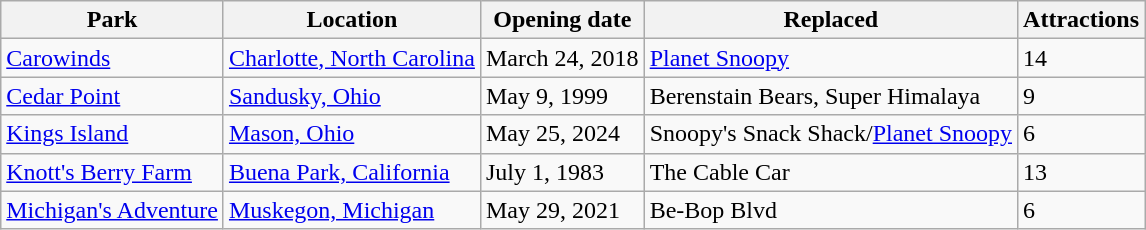<table class="wikitable sortable">
<tr>
<th>Park</th>
<th>Location</th>
<th>Opening date</th>
<th>Replaced</th>
<th>Attractions</th>
</tr>
<tr>
<td><a href='#'>Carowinds</a></td>
<td><a href='#'>Charlotte, North Carolina</a></td>
<td>March 24, 2018</td>
<td><a href='#'>Planet Snoopy</a></td>
<td>14</td>
</tr>
<tr>
<td><a href='#'>Cedar Point</a></td>
<td><a href='#'>Sandusky, Ohio</a></td>
<td>May 9, 1999</td>
<td>Berenstain Bears, Super Himalaya</td>
<td>9</td>
</tr>
<tr>
<td><a href='#'>Kings Island</a></td>
<td><a href='#'>Mason, Ohio</a></td>
<td>May 25, 2024</td>
<td>Snoopy's Snack Shack/<a href='#'>Planet Snoopy</a></td>
<td>6</td>
</tr>
<tr>
<td><a href='#'>Knott's Berry Farm</a></td>
<td><a href='#'>Buena Park, California</a></td>
<td>July 1, 1983</td>
<td>The Cable Car</td>
<td>13</td>
</tr>
<tr>
<td><a href='#'>Michigan's Adventure</a></td>
<td><a href='#'>Muskegon, Michigan</a></td>
<td>May 29, 2021</td>
<td>Be-Bop Blvd</td>
<td>6</td>
</tr>
</table>
